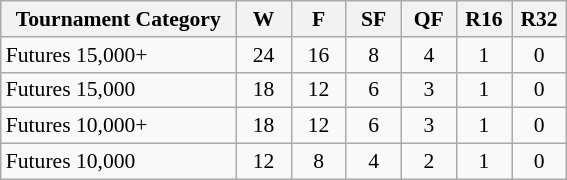<table class="wikitable" style="text-align:center; font-size:90%;">
<tr>
<th width=150>Tournament Category</th>
<th width=30>W</th>
<th width=30>F</th>
<th width=30>SF</th>
<th width=30>QF</th>
<th width=30>R16</th>
<th width=30>R32</th>
</tr>
<tr>
<td align=left>Futures 15,000+</td>
<td>24</td>
<td>16</td>
<td>8</td>
<td>4</td>
<td>1</td>
<td>0</td>
</tr>
<tr>
<td align=left>Futures 15,000</td>
<td>18</td>
<td>12</td>
<td>6</td>
<td>3</td>
<td>1</td>
<td>0</td>
</tr>
<tr>
<td align=left>Futures 10,000+</td>
<td>18</td>
<td>12</td>
<td>6</td>
<td>3</td>
<td>1</td>
<td>0</td>
</tr>
<tr>
<td align=left>Futures 10,000</td>
<td>12</td>
<td>8</td>
<td>4</td>
<td>2</td>
<td>1</td>
<td>0</td>
</tr>
</table>
